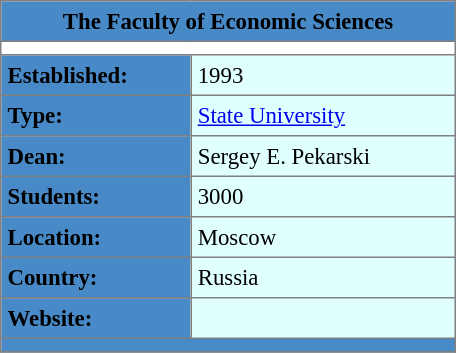<table class="toccolours" border="1" cellpadding="4" style="float: right; margin: 0 0 1em 1em; width: 20em; border-collapse: collapse; font-size: 95%; clear: right">
<tr>
<th colspan="2" align=center bgcolor="#488AC7"><span><strong>The Faculty of Economic Sciences</strong></span></th>
</tr>
<tr>
<td colspan="2" align=center></td>
</tr>
<tr>
<td bgcolor="#488AC7"><span> <strong>Established:</strong></span></td>
<td bgcolor="#E0FFFF">1993</td>
</tr>
<tr>
<td bgcolor="#488AC7"><span> <strong>Type:</strong></span></td>
<td bgcolor="#E0FFFF"><a href='#'>State University</a></td>
</tr>
<tr>
<td bgcolor="#488AC7"><span> <strong>Dean:</strong></span></td>
<td bgcolor="#E0FFFF">Sergey E. Pekarski</td>
</tr>
<tr>
<td bgcolor="#488AC7"><span> <strong>Students:</strong></span></td>
<td bgcolor="#E0FFFF">3000</td>
</tr>
<tr>
<td bgcolor="#488AC7"><span> <strong>Location:</strong></span></td>
<td bgcolor="#E0FFFF">Moscow</td>
</tr>
<tr>
<td bgcolor="#488AC7"><span> <strong>Country:</strong></span></td>
<td bgcolor="#E0FFFF">Russia</td>
</tr>
<tr>
<td bgcolor="#488AC7"><span> <strong>Website:</strong></span></td>
<td bgcolor="#E0FFFF"></td>
</tr>
<tr>
<th colspan="2" align=center bgcolor="#488AC7"><span></span></th>
</tr>
<tr>
</tr>
</table>
